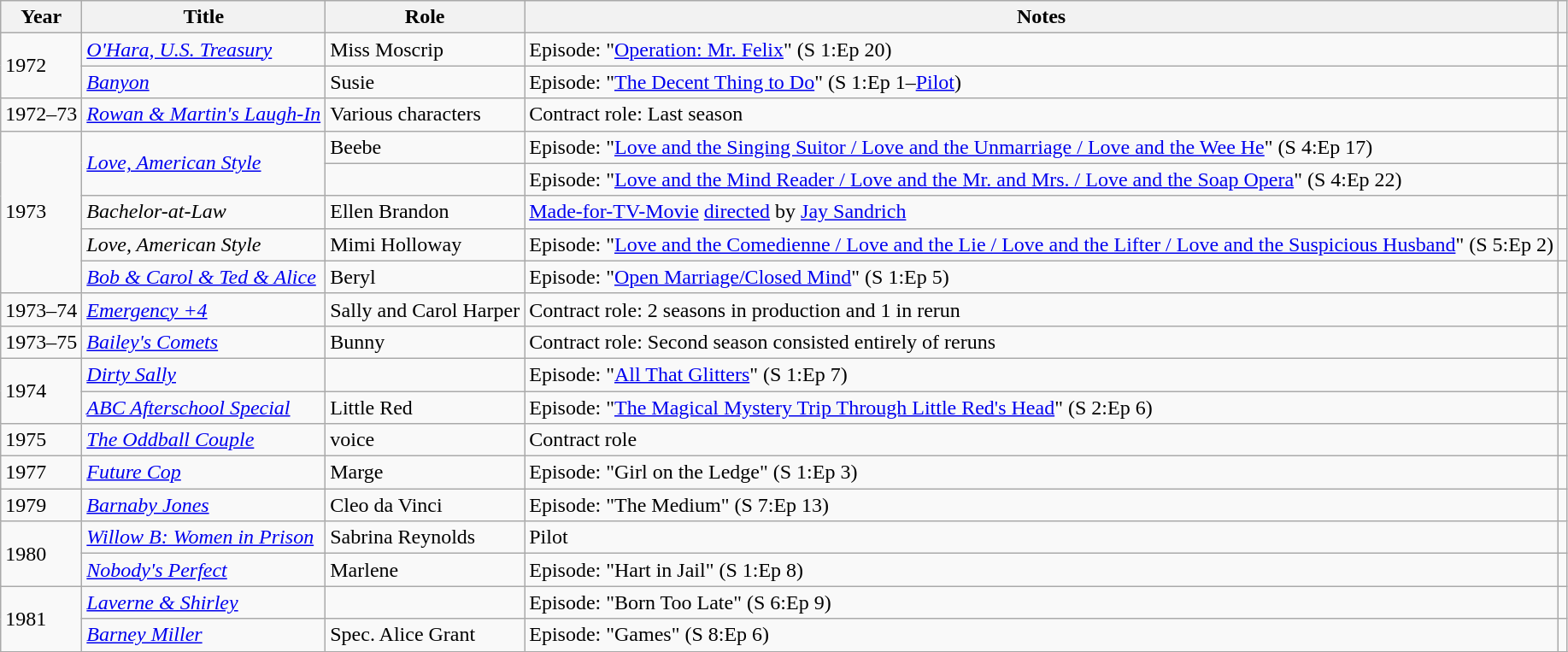<table class="wikitable sortable">
<tr>
<th>Year</th>
<th>Title</th>
<th>Role</th>
<th class="unsortable">Notes</th>
<th class="unsortable"></th>
</tr>
<tr>
<td rowspan="2">1972</td>
<td><em><a href='#'>O'Hara, U.S. Treasury</a></em></td>
<td>Miss Moscrip</td>
<td>Episode: "<a href='#'>Operation: Mr. Felix</a>" (S 1:Ep 20)</td>
<td></td>
</tr>
<tr>
<td><em><a href='#'>Banyon</a></em></td>
<td>Susie</td>
<td>Episode: "<a href='#'>The Decent Thing to Do</a>" (S 1:Ep 1–<a href='#'>Pilot</a>)</td>
<td></td>
</tr>
<tr>
<td>1972–73</td>
<td><em><a href='#'>Rowan & Martin's Laugh-In</a></em></td>
<td>Various characters</td>
<td>Contract role: Last season</td>
<td></td>
</tr>
<tr>
<td rowspan="5">1973</td>
<td rowspan="2"><em><a href='#'>Love, American Style</a></em></td>
<td>Beebe</td>
<td>Episode: "<a href='#'>Love and the Singing Suitor / Love and the Unmarriage / Love and the Wee He</a>" (S 4:Ep 17)</td>
<td></td>
</tr>
<tr>
<td></td>
<td>Episode: "<a href='#'>Love and the Mind Reader / Love and the Mr. and Mrs. / Love and the Soap Opera</a>" (S 4:Ep 22)</td>
<td></td>
</tr>
<tr>
<td><em>Bachelor-at-Law</em></td>
<td>Ellen Brandon</td>
<td><a href='#'>Made-for-TV-Movie</a> <a href='#'>directed</a> by <a href='#'>Jay Sandrich</a></td>
<td></td>
</tr>
<tr>
<td><em>Love, American Style</em></td>
<td>Mimi Holloway</td>
<td>Episode: "<a href='#'>Love and the Comedienne / Love and the Lie / Love and the Lifter / Love and the Suspicious Husband</a>" (S 5:Ep 2)</td>
<td></td>
</tr>
<tr>
<td><em><a href='#'>Bob & Carol & Ted & Alice</a></em></td>
<td>Beryl</td>
<td>Episode: "<a href='#'>Open Marriage/Closed Mind</a>" (S 1:Ep 5)</td>
<td></td>
</tr>
<tr>
<td>1973–74</td>
<td><em><a href='#'>Emergency +4</a></em></td>
<td>Sally and Carol Harper</td>
<td>Contract role: 2 seasons in production and 1 in rerun</td>
<td></td>
</tr>
<tr>
<td>1973–75</td>
<td><em><a href='#'>Bailey's Comets</a></em></td>
<td>Bunny</td>
<td>Contract role: Second season consisted entirely of reruns</td>
<td></td>
</tr>
<tr>
<td rowspan="2">1974</td>
<td><em><a href='#'>Dirty Sally</a></em></td>
<td></td>
<td>Episode: "<a href='#'>All That Glitters</a>" (S 1:Ep 7)</td>
<td></td>
</tr>
<tr>
<td><em><a href='#'>ABC Afterschool Special</a></em></td>
<td>Little Red</td>
<td>Episode: "<a href='#'>The Magical Mystery Trip Through Little Red's Head</a>" (S 2:Ep 6)</td>
<td></td>
</tr>
<tr>
<td>1975</td>
<td><em><a href='#'>The Oddball Couple</a></em></td>
<td>voice</td>
<td>Contract role</td>
<td></td>
</tr>
<tr>
<td>1977</td>
<td><em><a href='#'>Future Cop</a></em></td>
<td>Marge</td>
<td>Episode: "Girl on the Ledge" (S 1:Ep 3)</td>
<td></td>
</tr>
<tr>
<td>1979</td>
<td><em><a href='#'>Barnaby Jones</a></em></td>
<td>Cleo da Vinci</td>
<td>Episode: "The Medium" (S 7:Ep 13)</td>
<td></td>
</tr>
<tr>
<td rowspan="2">1980</td>
<td><em><a href='#'>Willow B: Women in Prison</a></em></td>
<td>Sabrina Reynolds</td>
<td>Pilot</td>
<td></td>
</tr>
<tr>
<td><em><a href='#'>Nobody's Perfect</a></em></td>
<td>Marlene</td>
<td>Episode: "Hart in Jail" (S 1:Ep 8)</td>
<td></td>
</tr>
<tr>
<td rowspan="2">1981</td>
<td><em><a href='#'>Laverne & Shirley</a></em></td>
<td></td>
<td>Episode: "Born Too Late" (S 6:Ep 9)</td>
<td></td>
</tr>
<tr>
<td><em><a href='#'>Barney Miller</a></em></td>
<td>Spec. Alice Grant</td>
<td>Episode: "Games" (S 8:Ep 6)</td>
<td></td>
</tr>
<tr>
</tr>
</table>
